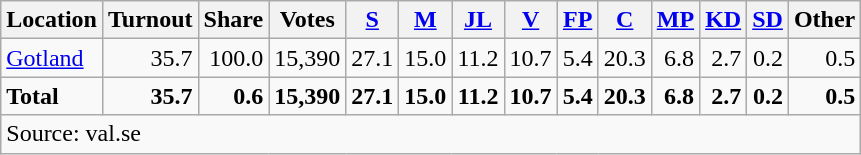<table class="wikitable sortable" style=text-align:right>
<tr>
<th>Location</th>
<th>Turnout</th>
<th>Share</th>
<th>Votes</th>
<th><a href='#'>S</a></th>
<th><a href='#'>M</a></th>
<th><a href='#'>JL</a></th>
<th><a href='#'>V</a></th>
<th><a href='#'>FP</a></th>
<th><a href='#'>C</a></th>
<th><a href='#'>MP</a></th>
<th><a href='#'>KD</a></th>
<th><a href='#'>SD</a></th>
<th>Other</th>
</tr>
<tr>
<td align=left><a href='#'>Gotland</a></td>
<td>35.7</td>
<td>100.0</td>
<td>15,390</td>
<td>27.1</td>
<td>15.0</td>
<td>11.2</td>
<td>10.7</td>
<td>5.4</td>
<td>20.3</td>
<td>6.8</td>
<td>2.7</td>
<td>0.2</td>
<td>0.5</td>
</tr>
<tr>
<td align=left><strong>Total</strong></td>
<td><strong>35.7</strong></td>
<td><strong>0.6</strong></td>
<td><strong>15,390</strong></td>
<td><strong>27.1</strong></td>
<td><strong>15.0</strong></td>
<td><strong>11.2</strong></td>
<td><strong>10.7</strong></td>
<td><strong>5.4</strong></td>
<td><strong>20.3</strong></td>
<td><strong>6.8</strong></td>
<td><strong>2.7</strong></td>
<td><strong>0.2</strong></td>
<td><strong>0.5</strong></td>
</tr>
<tr>
<td align=left colspan=14>Source: val.se </td>
</tr>
</table>
